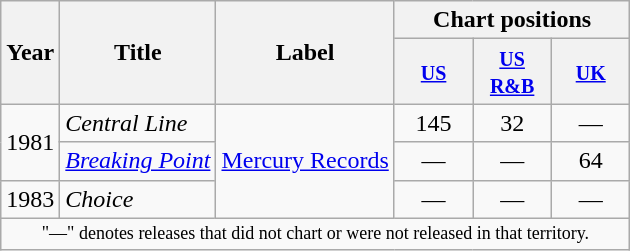<table class="wikitable">
<tr>
<th rowspan="2">Year</th>
<th rowspan="2">Title</th>
<th rowspan="2">Label</th>
<th colspan="4">Chart positions</th>
</tr>
<tr>
<th style="width:45px;"><small><a href='#'>US</a></small><br></th>
<th style="width:45px;"><small><a href='#'>US R&B</a></small><br></th>
<th style="width:45px;"><small><a href='#'>UK</a></small><br></th>
</tr>
<tr>
<td rowspan="2">1981</td>
<td><em>Central Line</em></td>
<td rowspan="3"><a href='#'>Mercury Records</a></td>
<td align=center>145</td>
<td align=center>32</td>
<td align=center>—</td>
</tr>
<tr>
<td><em><a href='#'>Breaking Point</a></em></td>
<td align=center>—</td>
<td align=center>—</td>
<td align=center>64</td>
</tr>
<tr>
<td>1983</td>
<td><em>Choice</em></td>
<td align=center>—</td>
<td align=center>—</td>
<td align=center>—</td>
</tr>
<tr>
<td colspan="6" style="text-align:center; font-size:9pt;">"—" denotes releases that did not chart or were not released in that territory.</td>
</tr>
</table>
